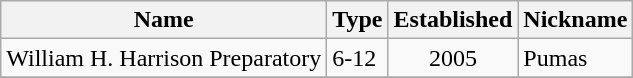<table class="wikitable">
<tr>
<th>Name</th>
<th class="unsortable">Type</th>
<th>Established</th>
<th class="unsortable">Nickname</th>
</tr>
<tr>
<td>William H. Harrison Preparatory</td>
<td>6-12</td>
<td align="center">2005</td>
<td>Pumas</td>
</tr>
<tr>
</tr>
</table>
